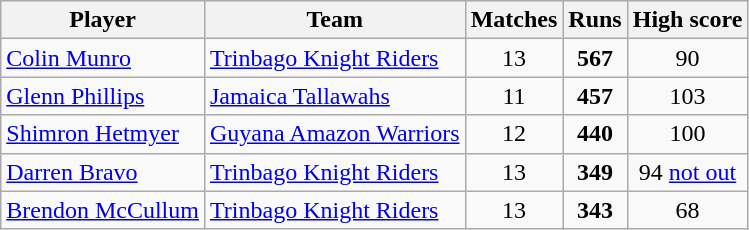<table class="wikitable" style="text-align: center;">
<tr>
<th>Player</th>
<th>Team</th>
<th>Matches</th>
<th>Runs</th>
<th>High score</th>
</tr>
<tr>
<td style="text-align:left"><a href='#'>Colin Munro</a></td>
<td style="text-align:left"><a href='#'>Trinbago Knight Riders</a></td>
<td>13</td>
<td><strong>567</strong></td>
<td>90</td>
</tr>
<tr>
<td style="text-align:left"><a href='#'>Glenn Phillips</a></td>
<td style="text-align:left"><a href='#'>Jamaica Tallawahs</a></td>
<td>11</td>
<td><strong>457</strong></td>
<td>103</td>
</tr>
<tr>
<td style="text-align:left"><a href='#'>Shimron Hetmyer</a></td>
<td style="text-align:left"><a href='#'>Guyana Amazon Warriors</a></td>
<td>12</td>
<td><strong>440</strong></td>
<td>100</td>
</tr>
<tr>
<td style="text-align:left"><a href='#'>Darren Bravo</a></td>
<td style="text-align:left"><a href='#'>Trinbago Knight Riders</a></td>
<td>13</td>
<td><strong>349</strong></td>
<td>94 <a href='#'>not out</a></td>
</tr>
<tr>
<td style="text-align:left"><a href='#'>Brendon McCullum</a></td>
<td style="text-align:left"><a href='#'>Trinbago Knight Riders</a></td>
<td>13</td>
<td><strong>343</strong></td>
<td>68</td>
</tr>
</table>
